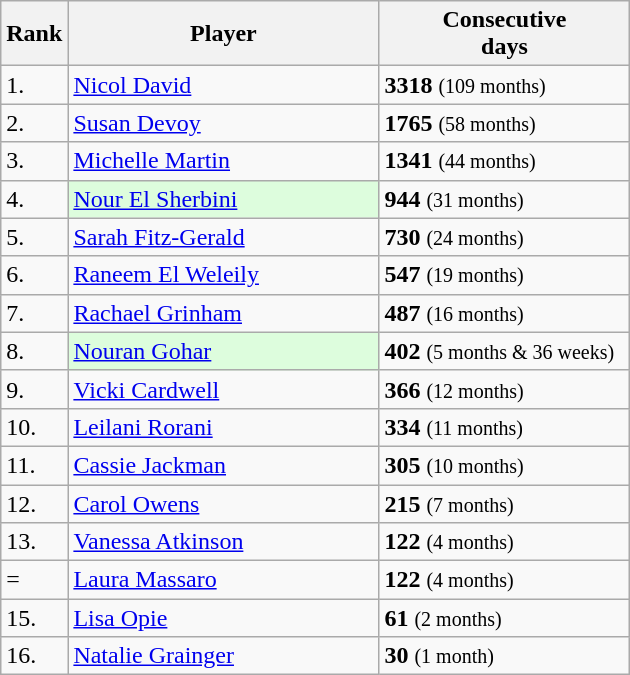<table class="wikitable">
<tr>
<th scope="col">Rank</th>
<th scope="col" style="width:200px;">Player</th>
<th scope="col" width=160>Consecutive<br>days</th>
</tr>
<tr>
<td>1.</td>
<td> <a href='#'>Nicol David</a></td>
<td><strong>3318</strong> <small>(109 months)</small></td>
</tr>
<tr>
<td>2.</td>
<td> <a href='#'>Susan Devoy</a></td>
<td><strong>1765</strong> <small>(58 months)</small></td>
</tr>
<tr>
<td>3.</td>
<td> <a href='#'>Michelle Martin</a></td>
<td><strong>1341</strong> <small>(44 months)</small></td>
</tr>
<tr>
<td>4.</td>
<td scope="row" style="background-color: #DDFDDD"> <a href='#'>Nour El Sherbini</a> </td>
<td><strong>944</strong> <small>(31 months)</small></td>
</tr>
<tr>
<td>5.</td>
<td> <a href='#'>Sarah Fitz-Gerald</a></td>
<td><strong>730</strong> <small>(24 months)</small></td>
</tr>
<tr>
<td>6.</td>
<td> <a href='#'>Raneem El Weleily</a></td>
<td><strong>547</strong> <small>(19 months)</small></td>
</tr>
<tr>
<td>7.</td>
<td> <a href='#'>Rachael Grinham</a></td>
<td><strong>487</strong> <small>(16 months)</small></td>
</tr>
<tr>
<td>8.</td>
<td scope="row" style="background-color: #DDFDDD"> <a href='#'>Nouran Gohar</a> </td>
<td><strong>402</strong> <small>(5 months & 36 weeks)</small></td>
</tr>
<tr>
<td>9.</td>
<td> <a href='#'>Vicki Cardwell</a></td>
<td><strong>366</strong> <small>(12 months)</small></td>
</tr>
<tr>
<td>10.</td>
<td> <a href='#'>Leilani Rorani</a></td>
<td><strong>334</strong> <small>(11 months)</small></td>
</tr>
<tr>
<td>11.</td>
<td> <a href='#'>Cassie Jackman</a></td>
<td><strong>305</strong> <small>(10 months)</small></td>
</tr>
<tr>
<td>12.</td>
<td> <a href='#'>Carol Owens</a></td>
<td><strong>215</strong> <small>(7 months)</small></td>
</tr>
<tr>
<td>13.</td>
<td> <a href='#'>Vanessa Atkinson</a></td>
<td><strong>122</strong> <small>(4 months)</small></td>
</tr>
<tr>
<td>=</td>
<td> <a href='#'>Laura Massaro</a></td>
<td><strong>122</strong> <small>(4 months)</small></td>
</tr>
<tr>
<td>15.</td>
<td> <a href='#'>Lisa Opie</a></td>
<td><strong>61</strong> <small>(2 months)</small></td>
</tr>
<tr>
<td>16.</td>
<td> <a href='#'>Natalie Grainger</a></td>
<td><strong>30</strong> <small>(1 month)</small></td>
</tr>
</table>
